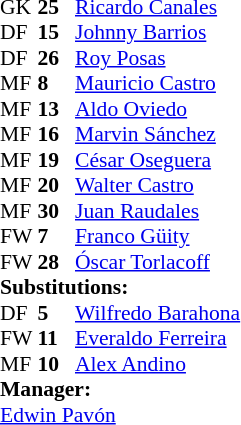<table style = "font-size: 90%" cellspacing = "0" cellpadding = "0">
<tr>
<td colspan = 4></td>
</tr>
<tr>
<th style="width:25px;"></th>
<th style="width:25px;"></th>
</tr>
<tr>
<td>GK</td>
<td><strong>25</strong></td>
<td> <a href='#'>Ricardo Canales</a></td>
</tr>
<tr>
<td>DF</td>
<td><strong>15</strong></td>
<td> <a href='#'>Johnny Barrios</a></td>
</tr>
<tr>
<td>DF</td>
<td><strong>26</strong></td>
<td> <a href='#'>Roy Posas</a></td>
</tr>
<tr>
<td>MF</td>
<td><strong>8</strong></td>
<td> <a href='#'>Mauricio Castro</a></td>
</tr>
<tr>
<td>MF</td>
<td><strong>13</strong></td>
<td> <a href='#'>Aldo Oviedo</a></td>
</tr>
<tr>
<td>MF</td>
<td><strong>16</strong></td>
<td> <a href='#'>Marvin Sánchez</a></td>
<td></td>
<td></td>
</tr>
<tr>
<td>MF</td>
<td><strong>19</strong></td>
<td> <a href='#'>César Oseguera</a></td>
<td></td>
<td></td>
</tr>
<tr>
<td>MF</td>
<td><strong>20</strong></td>
<td> <a href='#'>Walter Castro</a></td>
<td></td>
<td></td>
</tr>
<tr>
<td>MF</td>
<td><strong>30</strong></td>
<td> <a href='#'>Juan Raudales</a></td>
</tr>
<tr>
<td>FW</td>
<td><strong>7</strong></td>
<td> <a href='#'>Franco Güity</a></td>
</tr>
<tr>
<td>FW</td>
<td><strong>28</strong></td>
<td> <a href='#'>Óscar Torlacoff</a></td>
</tr>
<tr>
<td colspan = 3><strong>Substitutions:</strong></td>
</tr>
<tr>
<td>DF</td>
<td><strong>5</strong></td>
<td> <a href='#'>Wilfredo Barahona</a></td>
<td></td>
<td></td>
</tr>
<tr>
<td>FW</td>
<td><strong>11</strong></td>
<td> <a href='#'>Everaldo Ferreira</a></td>
<td></td>
<td></td>
</tr>
<tr>
<td>MF</td>
<td><strong>10</strong></td>
<td> <a href='#'>Alex Andino</a></td>
<td></td>
<td></td>
</tr>
<tr>
<td colspan = 3><strong>Manager:</strong></td>
</tr>
<tr>
<td colspan = 3> <a href='#'>Edwin Pavón</a></td>
</tr>
</table>
